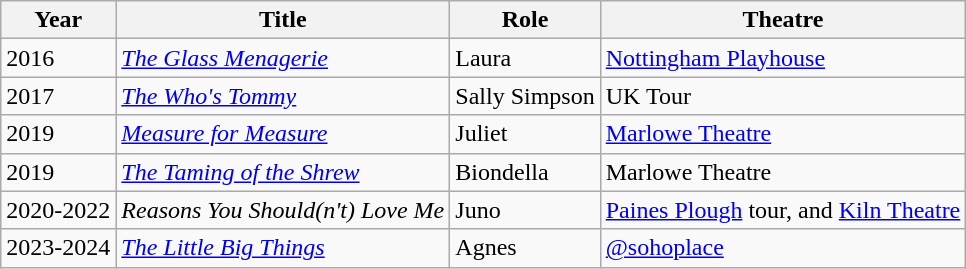<table class="wikitable">
<tr>
<th>Year</th>
<th>Title</th>
<th>Role</th>
<th>Theatre</th>
</tr>
<tr>
<td>2016</td>
<td><em><a href='#'>The Glass Menagerie</a></em></td>
<td>Laura</td>
<td><a href='#'>Nottingham Playhouse</a></td>
</tr>
<tr>
<td>2017</td>
<td><em><a href='#'>The Who's Tommy</a></em></td>
<td>Sally Simpson</td>
<td>UK Tour</td>
</tr>
<tr>
<td>2019</td>
<td><em><a href='#'>Measure for Measure</a></em></td>
<td>Juliet</td>
<td><a href='#'>Marlowe Theatre</a></td>
</tr>
<tr>
<td>2019</td>
<td><em><a href='#'>The Taming of the Shrew</a></em></td>
<td>Biondella</td>
<td>Marlowe Theatre</td>
</tr>
<tr>
<td>2020-2022</td>
<td><em>Reasons You Should(n't) Love Me</em></td>
<td>Juno</td>
<td><a href='#'>Paines Plough</a> tour, and <a href='#'>Kiln Theatre</a></td>
</tr>
<tr>
<td>2023-2024</td>
<td><a href='#'><em>The Little Big Things</em></a></td>
<td>Agnes</td>
<td><a href='#'>@sohoplace</a></td>
</tr>
</table>
